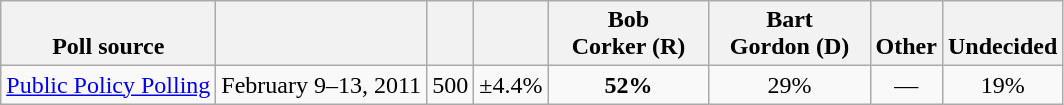<table class="wikitable" style="text-align:center">
<tr valign= bottom>
<th>Poll source</th>
<th></th>
<th></th>
<th></th>
<th style="width:100px;">Bob<br>Corker (R)</th>
<th style="width:100px;">Bart<br>Gordon (D)</th>
<th>Other</th>
<th>Undecided</th>
</tr>
<tr>
<td align=left><a href='#'>Public Policy Polling</a></td>
<td>February 9–13, 2011</td>
<td>500</td>
<td>±4.4%</td>
<td><strong>52%</strong></td>
<td>29%</td>
<td>—</td>
<td>19%</td>
</tr>
</table>
